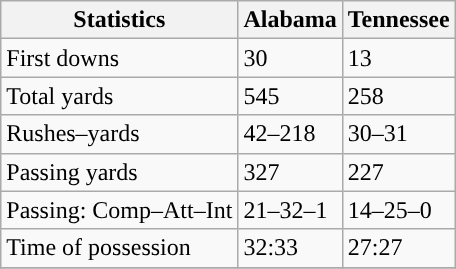<table class="wikitable" style="float: left;">
<tr>
<th>Statistics</th>
<th>Alabama</th>
<th>Tennessee</th>
</tr>
<tr>
<td>First downs</td>
<td>30</td>
<td>13</td>
</tr>
<tr>
<td>Total yards</td>
<td>545</td>
<td>258</td>
</tr>
<tr>
<td>Rushes–yards</td>
<td>42–218</td>
<td>30–31</td>
</tr>
<tr>
<td>Passing yards</td>
<td>327</td>
<td>227</td>
</tr>
<tr>
<td>Passing: Comp–Att–Int</td>
<td>21–32–1</td>
<td>14–25–0</td>
</tr>
<tr>
<td>Time of possession</td>
<td>32:33</td>
<td>27:27</td>
</tr>
<tr>
</tr>
</table>
